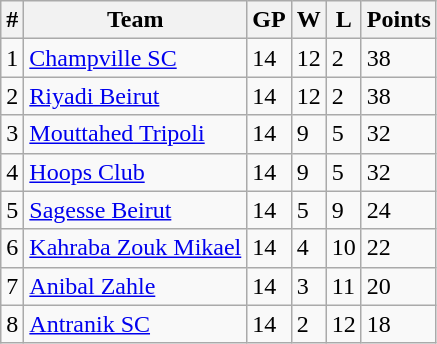<table class="wikitable">
<tr>
<th>#</th>
<th>Team</th>
<th>GP</th>
<th>W</th>
<th>L</th>
<th>Points</th>
</tr>
<tr>
<td>1</td>
<td><a href='#'>Champville SC</a></td>
<td>14</td>
<td>12</td>
<td>2</td>
<td>38</td>
</tr>
<tr>
<td>2</td>
<td><a href='#'>Riyadi Beirut</a></td>
<td>14</td>
<td>12</td>
<td>2</td>
<td>38</td>
</tr>
<tr>
<td>3</td>
<td><a href='#'>Mouttahed Tripoli</a></td>
<td>14</td>
<td>9</td>
<td>5</td>
<td>32</td>
</tr>
<tr>
<td>4</td>
<td><a href='#'>Hoops Club</a></td>
<td>14</td>
<td>9</td>
<td>5</td>
<td>32</td>
</tr>
<tr>
<td>5</td>
<td><a href='#'>Sagesse Beirut</a></td>
<td>14</td>
<td>5</td>
<td>9</td>
<td>24</td>
</tr>
<tr>
<td>6</td>
<td><a href='#'>Kahraba Zouk Mikael</a></td>
<td>14</td>
<td>4</td>
<td>10</td>
<td>22</td>
</tr>
<tr>
<td>7</td>
<td><a href='#'>Anibal Zahle</a></td>
<td>14</td>
<td>3</td>
<td>11</td>
<td>20</td>
</tr>
<tr>
<td>8</td>
<td><a href='#'>Antranik SC</a></td>
<td>14</td>
<td>2</td>
<td>12</td>
<td>18</td>
</tr>
</table>
